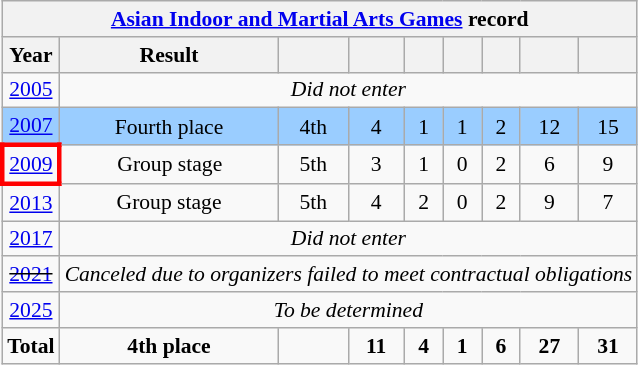<table class="wikitable" style="text-align: center;font-size:90%;">
<tr>
<th colspan="9"><a href='#'>Asian Indoor and Martial Arts Games</a> record</th>
</tr>
<tr>
<th>Year</th>
<th>Result</th>
<th></th>
<th></th>
<th></th>
<th></th>
<th></th>
<th></th>
<th></th>
</tr>
<tr>
<td> <a href='#'>2005</a></td>
<td colspan="8"><em>Did not enter</em></td>
</tr>
<tr bgcolor=#9acdff>
<td> <a href='#'>2007</a></td>
<td>Fourth place</td>
<td>4th</td>
<td>4</td>
<td>1</td>
<td>1</td>
<td>2</td>
<td>12</td>
<td>15</td>
</tr>
<tr>
<td style="border: 3px solid red"> <a href='#'>2009</a></td>
<td>Group stage</td>
<td>5th</td>
<td>3</td>
<td>1</td>
<td>0</td>
<td>2</td>
<td>6</td>
<td>9</td>
</tr>
<tr>
<td> <a href='#'>2013</a></td>
<td>Group stage</td>
<td>5th</td>
<td>4</td>
<td>2</td>
<td>0</td>
<td>2</td>
<td>9</td>
<td>7</td>
</tr>
<tr>
<td> <a href='#'>2017</a></td>
<td colspan="8"><em>Did not enter</em></td>
</tr>
<tr>
<td> <s><a href='#'>2021</a></s></td>
<td colspan="8"><em>Canceled due to organizers failed to meet contractual obligations</em></td>
</tr>
<tr>
<td> <a href='#'>2025</a></td>
<td colspan="8"><em>To be determined</em></td>
</tr>
<tr>
<td><strong>Total</strong></td>
<td><strong>4th place</strong></td>
<td><strong></strong></td>
<td><strong>11</strong></td>
<td><strong>4</strong></td>
<td><strong>1</strong></td>
<td><strong>6</strong></td>
<td><strong>27</strong></td>
<td><strong>31</strong></td>
</tr>
</table>
